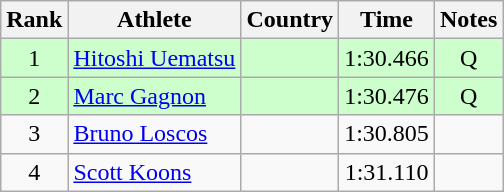<table class="wikitable" style="text-align:center">
<tr>
<th>Rank</th>
<th>Athlete</th>
<th>Country</th>
<th>Time</th>
<th>Notes</th>
</tr>
<tr bgcolor=ccffcc>
<td>1</td>
<td align=left><a href='#'>Hitoshi Uematsu</a></td>
<td align=left></td>
<td>1:30.466</td>
<td>Q</td>
</tr>
<tr bgcolor=ccffcc>
<td>2</td>
<td align=left><a href='#'>Marc Gagnon</a></td>
<td align=left></td>
<td>1:30.476</td>
<td>Q</td>
</tr>
<tr>
<td>3</td>
<td align=left><a href='#'>Bruno Loscos</a></td>
<td align=left></td>
<td>1:30.805</td>
<td></td>
</tr>
<tr>
<td>4</td>
<td align=left><a href='#'>Scott Koons</a></td>
<td align=left></td>
<td>1:31.110</td>
<td></td>
</tr>
</table>
